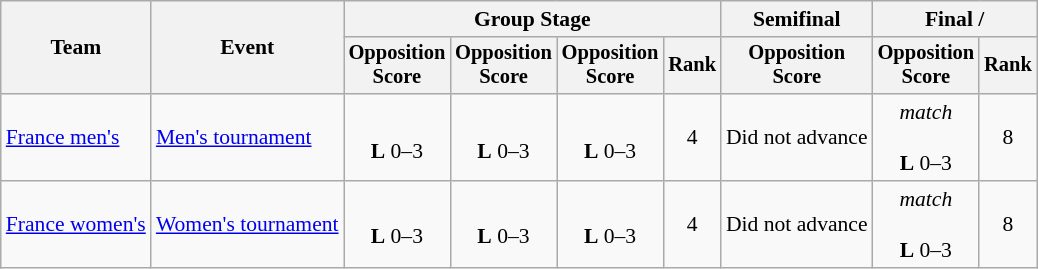<table class="wikitable" style="font-size:90%;text-align:center">
<tr>
<th rowspan="2">Team</th>
<th rowspan="2">Event</th>
<th colspan="4">Group Stage</th>
<th>Semifinal</th>
<th colspan="2">Final / </th>
</tr>
<tr style="font-size:95%">
<th>Opposition<br>Score</th>
<th>Opposition<br>Score</th>
<th>Opposition<br>Score</th>
<th>Rank</th>
<th>Opposition<br>Score</th>
<th>Opposition<br>Score</th>
<th>Rank</th>
</tr>
<tr>
<td align=left><a href='#'>France men's</a></td>
<td align=left><a href='#'>Men's tournament</a></td>
<td><br><strong>L</strong> 0–3</td>
<td><br><strong>L</strong> 0–3</td>
<td><br><strong>L</strong> 0–3</td>
<td>4</td>
<td>Did not advance</td>
<td><em> match</em><br><br><strong>L</strong> 0–3</td>
<td>8</td>
</tr>
<tr>
<td align=left><a href='#'>France women's</a></td>
<td align=left><a href='#'>Women's tournament</a></td>
<td><br><strong>L</strong> 0–3</td>
<td><br><strong>L</strong> 0–3</td>
<td><br><strong>L</strong> 0–3</td>
<td>4</td>
<td>Did not advance</td>
<td><em> match</em><br><br><strong>L</strong> 0–3</td>
<td>8</td>
</tr>
</table>
